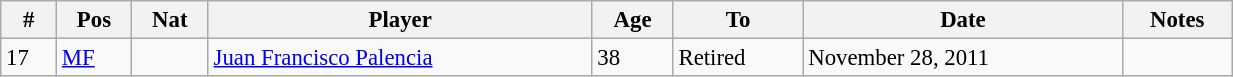<table class="wikitable" style="width:65%; text-align:center; font-size:95%; text-align:left;">
<tr>
<th><strong>#</strong></th>
<th><strong>Pos</strong></th>
<th><strong>Nat</strong></th>
<th><strong>Player</strong></th>
<th><strong>Age</strong></th>
<th><strong>To</strong></th>
<th><strong>Date</strong></th>
<th><strong>Notes</strong></th>
</tr>
<tr>
<td>17</td>
<td><a href='#'>MF</a></td>
<td></td>
<td><a href='#'>Juan Francisco Palencia</a></td>
<td>38</td>
<td>Retired</td>
<td>November 28, 2011</td>
<td></td>
</tr>
</table>
